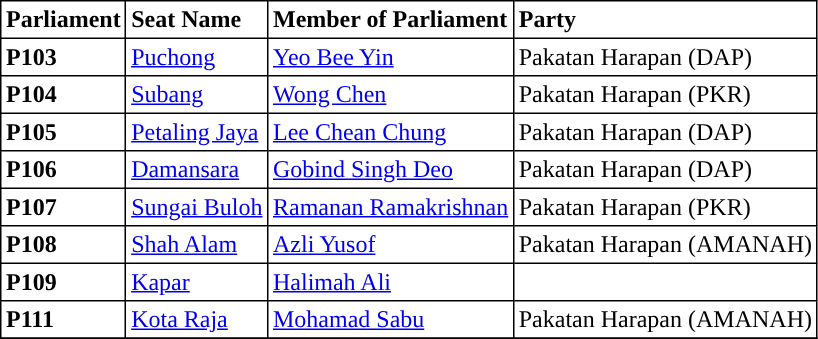<table class="toccolours sortable" border="1" cellpadding="3" style="border-collapse:collapse; text-align: left;">
<tr>
<th align="center">Parliament</th>
<th>Seat Name</th>
<th>Member of Parliament</th>
<th>Party</th>
</tr>
<tr>
<th align="left">P103</th>
<td><a href='#'>Puchong</a></td>
<td><a href='#'>Yeo Bee Yin</a></td>
<td>Pakatan Harapan (DAP)</td>
</tr>
<tr>
<th align="left">P104</th>
<td><a href='#'>Subang</a></td>
<td><a href='#'>Wong Chen</a></td>
<td>Pakatan Harapan (PKR)</td>
</tr>
<tr>
<th align="left">P105</th>
<td><a href='#'>Petaling Jaya</a></td>
<td><a href='#'>Lee Chean Chung</a></td>
<td>Pakatan Harapan (DAP)</td>
</tr>
<tr>
<th align="left">P106</th>
<td><a href='#'>Damansara</a></td>
<td><a href='#'>Gobind Singh Deo</a></td>
<td>Pakatan Harapan (DAP)</td>
</tr>
<tr>
<th align="left">P107</th>
<td><a href='#'>Sungai Buloh</a></td>
<td><a href='#'>Ramanan Ramakrishnan</a></td>
<td>Pakatan Harapan (PKR)</td>
</tr>
<tr>
<th align="left">P108</th>
<td><a href='#'>Shah Alam</a></td>
<td><a href='#'>Azli Yusof</a></td>
<td>Pakatan Harapan (AMANAH)</td>
</tr>
<tr>
<th align="left">P109</th>
<td><a href='#'>Kapar</a></td>
<td><a href='#'>Halimah Ali</a></td>
<td></td>
</tr>
<tr>
<th align="left">P111</th>
<td><a href='#'>Kota Raja</a></td>
<td><a href='#'>Mohamad Sabu</a></td>
<td>Pakatan Harapan (AMANAH)</td>
</tr>
<tr>
</tr>
</table>
